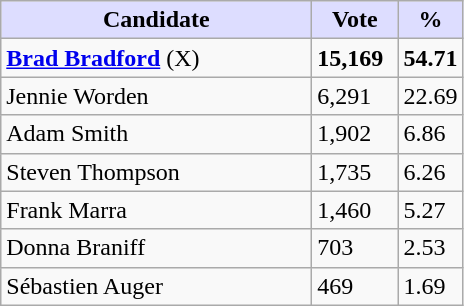<table class="wikitable">
<tr>
<th style="background:#ddf; width:200px;">Candidate</th>
<th style="background:#ddf; width:50px;">Vote</th>
<th style="background:#ddf; width:30px;">%</th>
</tr>
<tr>
<td><strong><a href='#'>Brad Bradford</a></strong> (X)</td>
<td><strong>15,169</strong></td>
<td><strong>54.71</strong></td>
</tr>
<tr>
<td>Jennie Worden</td>
<td>6,291</td>
<td>22.69</td>
</tr>
<tr>
<td>Adam Smith</td>
<td>1,902</td>
<td>6.86</td>
</tr>
<tr>
<td>Steven Thompson</td>
<td>1,735</td>
<td>6.26</td>
</tr>
<tr>
<td>Frank Marra</td>
<td>1,460</td>
<td>5.27</td>
</tr>
<tr>
<td>Donna Braniff</td>
<td>703</td>
<td>2.53</td>
</tr>
<tr>
<td>Sébastien Auger</td>
<td>469</td>
<td>1.69</td>
</tr>
</table>
